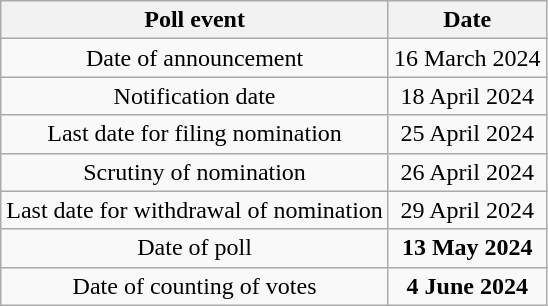<table class="wikitable" style="text-align:center">
<tr>
<th>Poll event</th>
<th>Date</th>
</tr>
<tr>
<td>Date of announcement</td>
<td>16 March 2024</td>
</tr>
<tr>
<td>Notification date</td>
<td>18 April 2024</td>
</tr>
<tr>
<td>Last date for filing nomination</td>
<td>25 April 2024</td>
</tr>
<tr>
<td>Scrutiny of nomination</td>
<td>26 April 2024</td>
</tr>
<tr>
<td>Last date for withdrawal of nomination</td>
<td>29 April 2024</td>
</tr>
<tr>
<td>Date of poll</td>
<td><strong>13 May 2024</strong></td>
</tr>
<tr>
<td>Date of counting of votes</td>
<td><strong>4 June 2024</strong></td>
</tr>
</table>
